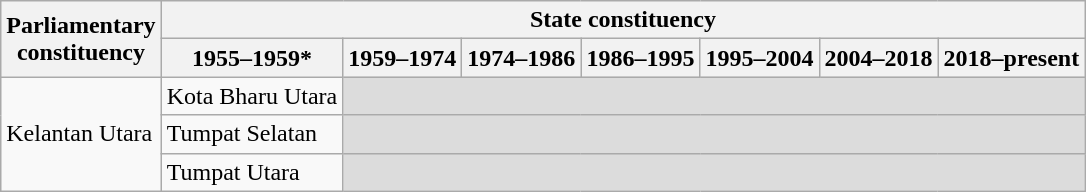<table class="wikitable">
<tr>
<th rowspan="2">Parliamentary<br>constituency</th>
<th colspan="7">State constituency</th>
</tr>
<tr>
<th>1955–1959*</th>
<th>1959–1974</th>
<th>1974–1986</th>
<th>1986–1995</th>
<th>1995–2004</th>
<th>2004–2018</th>
<th>2018–present</th>
</tr>
<tr>
<td rowspan="3">Kelantan Utara</td>
<td>Kota Bharu Utara</td>
<td colspan="6" bgcolor="dcdcdc"></td>
</tr>
<tr>
<td>Tumpat Selatan</td>
<td colspan="6" bgcolor="dcdcdc"></td>
</tr>
<tr>
<td>Tumpat Utara</td>
<td colspan="6" bgcolor="dcdcdc"></td>
</tr>
</table>
